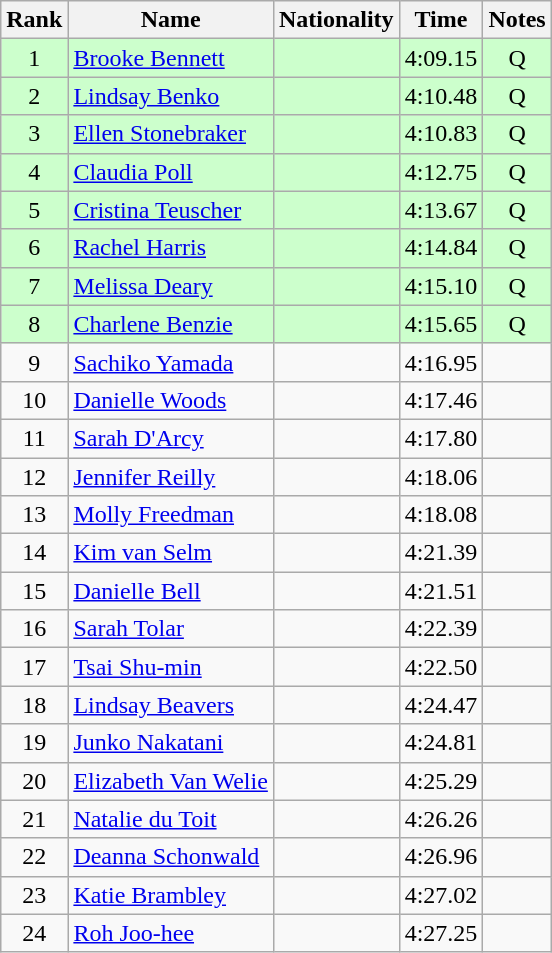<table class="wikitable sortable" style="text-align:center">
<tr>
<th>Rank</th>
<th>Name</th>
<th>Nationality</th>
<th>Time</th>
<th>Notes</th>
</tr>
<tr bgcolor=ccffcc>
<td>1</td>
<td align=left><a href='#'>Brooke Bennett</a></td>
<td align=left></td>
<td>4:09.15</td>
<td>Q</td>
</tr>
<tr bgcolor=ccffcc>
<td>2</td>
<td align=left><a href='#'>Lindsay Benko</a></td>
<td align=left></td>
<td>4:10.48</td>
<td>Q</td>
</tr>
<tr bgcolor=ccffcc>
<td>3</td>
<td align=left><a href='#'>Ellen Stonebraker</a></td>
<td align=left></td>
<td>4:10.83</td>
<td>Q</td>
</tr>
<tr bgcolor=ccffcc>
<td>4</td>
<td align=left><a href='#'>Claudia Poll</a></td>
<td align=left></td>
<td>4:12.75</td>
<td>Q</td>
</tr>
<tr bgcolor=ccffcc>
<td>5</td>
<td align=left><a href='#'>Cristina Teuscher</a></td>
<td align=left></td>
<td>4:13.67</td>
<td>Q</td>
</tr>
<tr bgcolor=ccffcc>
<td>6</td>
<td align=left><a href='#'>Rachel Harris</a></td>
<td align=left></td>
<td>4:14.84</td>
<td>Q</td>
</tr>
<tr bgcolor=ccffcc>
<td>7</td>
<td align=left><a href='#'>Melissa Deary</a></td>
<td align=left></td>
<td>4:15.10</td>
<td>Q</td>
</tr>
<tr bgcolor=ccffcc>
<td>8</td>
<td align=left><a href='#'>Charlene Benzie</a></td>
<td align=left></td>
<td>4:15.65</td>
<td>Q</td>
</tr>
<tr>
<td>9</td>
<td align=left><a href='#'>Sachiko Yamada</a></td>
<td align=left></td>
<td>4:16.95</td>
<td></td>
</tr>
<tr>
<td>10</td>
<td align=left><a href='#'>Danielle Woods</a></td>
<td align=left></td>
<td>4:17.46</td>
<td></td>
</tr>
<tr>
<td>11</td>
<td align=left><a href='#'>Sarah D'Arcy</a></td>
<td align=left></td>
<td>4:17.80</td>
<td></td>
</tr>
<tr>
<td>12</td>
<td align=left><a href='#'>Jennifer Reilly</a></td>
<td align=left></td>
<td>4:18.06</td>
<td></td>
</tr>
<tr>
<td>13</td>
<td align=left><a href='#'>Molly Freedman</a></td>
<td align=left></td>
<td>4:18.08</td>
<td></td>
</tr>
<tr>
<td>14</td>
<td align=left><a href='#'>Kim van Selm</a></td>
<td align=left></td>
<td>4:21.39</td>
<td></td>
</tr>
<tr>
<td>15</td>
<td align=left><a href='#'>Danielle Bell</a></td>
<td align=left></td>
<td>4:21.51</td>
<td></td>
</tr>
<tr>
<td>16</td>
<td align=left><a href='#'>Sarah Tolar</a></td>
<td align=left></td>
<td>4:22.39</td>
<td></td>
</tr>
<tr>
<td>17</td>
<td align=left><a href='#'>Tsai Shu-min</a></td>
<td align=left></td>
<td>4:22.50</td>
<td></td>
</tr>
<tr>
<td>18</td>
<td align=left><a href='#'>Lindsay Beavers</a></td>
<td align=left></td>
<td>4:24.47</td>
<td></td>
</tr>
<tr>
<td>19</td>
<td align=left><a href='#'>Junko Nakatani</a></td>
<td align=left></td>
<td>4:24.81</td>
<td></td>
</tr>
<tr>
<td>20</td>
<td align=left><a href='#'>Elizabeth Van Welie</a></td>
<td align=left></td>
<td>4:25.29</td>
<td></td>
</tr>
<tr>
<td>21</td>
<td align=left><a href='#'>Natalie du Toit</a></td>
<td align=left></td>
<td>4:26.26</td>
<td></td>
</tr>
<tr>
<td>22</td>
<td align=left><a href='#'>Deanna Schonwald</a></td>
<td align=left></td>
<td>4:26.96</td>
<td></td>
</tr>
<tr>
<td>23</td>
<td align=left><a href='#'>Katie Brambley</a></td>
<td align=left></td>
<td>4:27.02</td>
<td></td>
</tr>
<tr>
<td>24</td>
<td align=left><a href='#'>Roh Joo-hee</a></td>
<td align=left></td>
<td>4:27.25</td>
<td></td>
</tr>
</table>
